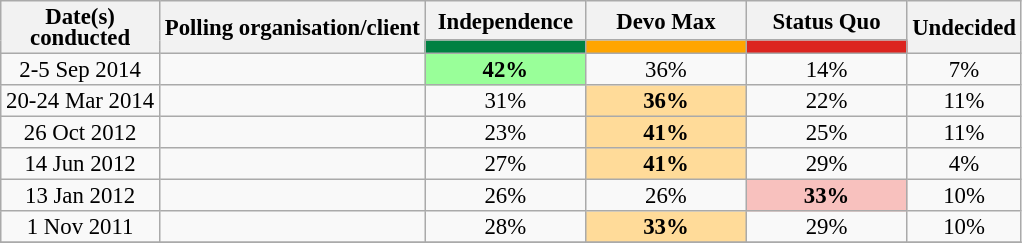<table class="wikitable sortable" style="text-align: center; line-height: 14px; font-size: 95%;">
<tr>
<th rowspan="2">Date(s)<br>conducted</th>
<th rowspan="2">Polling organisation/client</th>
<th>Independence</th>
<th>Devo Max</th>
<th>Status Quo</th>
<th rowspan="2">Undecided</th>
</tr>
<tr>
<th class="unsortable" style="background: rgb(0, 129, 66); width: 100px; color: white;"></th>
<th class="unsortable" style="background: orange; width: 100px; color: white;"></th>
<th class="unsortable" style="background: rgb(220, 36, 31); width: 100px; color: white;"></th>
</tr>
<tr>
<td data-sort-value="2014-09-05">2-5 Sep 2014</td>
<td></td>
<td style="background: rgb(153, 255, 153);"><strong>42%</strong></td>
<td>36%</td>
<td>14%</td>
<td>7%</td>
</tr>
<tr>
<td data-sort-value="2014-03-24">20-24 Mar 2014</td>
<td></td>
<td>31%</td>
<td style="background: rgb(255, 219, 153);"><strong>36%</strong></td>
<td>22%</td>
<td>11%</td>
</tr>
<tr>
<td data-sort-value="2012-10-26">26 Oct 2012</td>
<td></td>
<td>23%</td>
<td style="background: rgb(255, 219, 153);"><strong>41%</strong></td>
<td>25%</td>
<td>11%</td>
</tr>
<tr>
<td data-sort-value="2012-06-14">14 Jun 2012</td>
<td></td>
<td>27%</td>
<td style="background: rgb(255, 219, 153);"><strong>41%</strong></td>
<td>29%</td>
<td>4%</td>
</tr>
<tr>
<td data-sort-value="2012-01-13">13 Jan 2012</td>
<td></td>
<td>26%</td>
<td>26%</td>
<td style="background: rgb(248, 193, 190);"><strong>33%</strong></td>
<td>10%</td>
</tr>
<tr>
<td data-sort-value="2011-11-01">1 Nov 2011</td>
<td></td>
<td>28%</td>
<td style="background: rgb(255, 219, 153);"><strong>33%</strong></td>
<td>29%</td>
<td>10%</td>
</tr>
<tr>
</tr>
</table>
